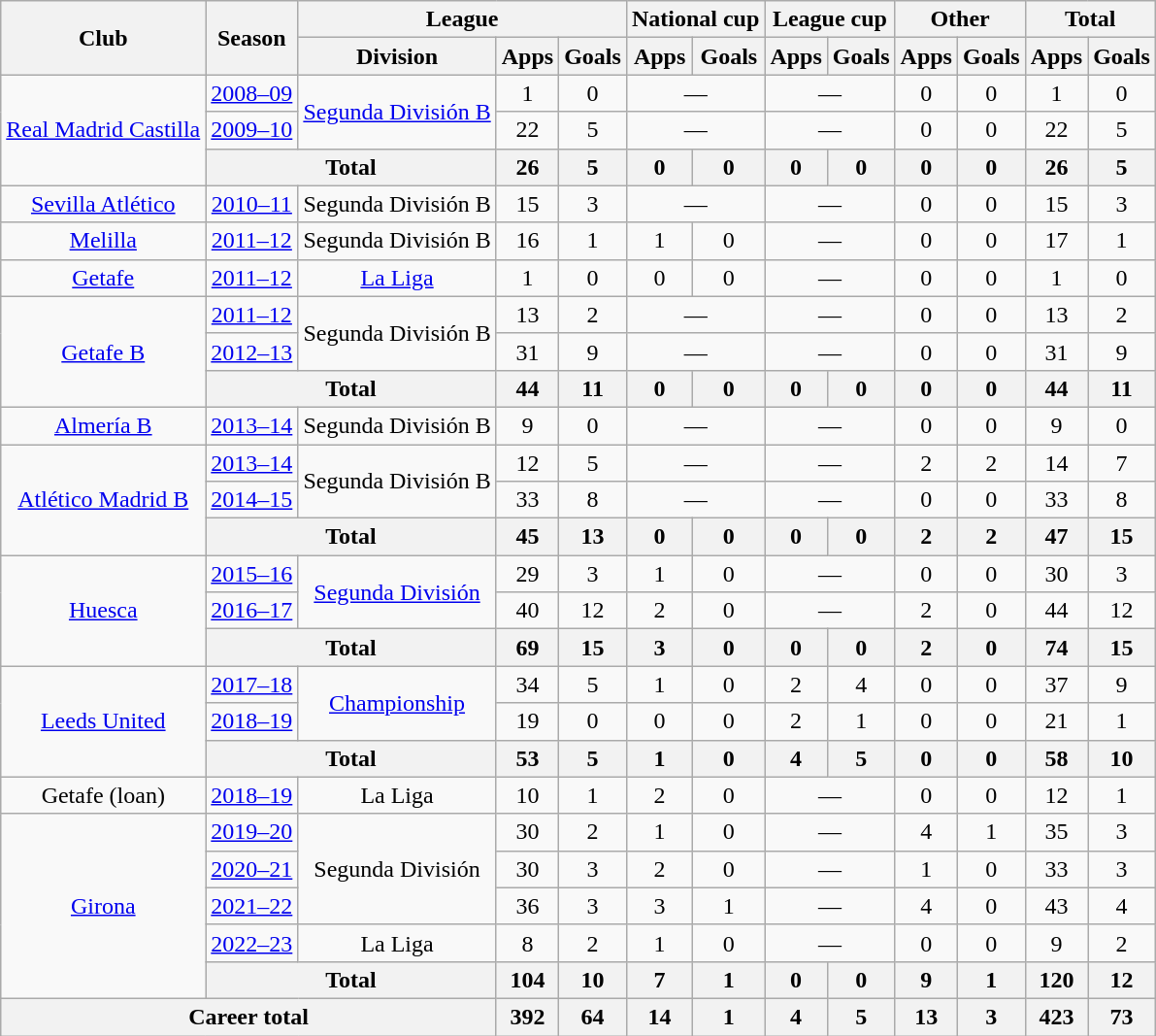<table class="wikitable" style="text-align:center">
<tr>
<th rowspan="2">Club</th>
<th rowspan="2">Season</th>
<th colspan="3">League</th>
<th colspan="2">National cup</th>
<th colspan="2">League cup</th>
<th colspan="2">Other</th>
<th colspan="2">Total</th>
</tr>
<tr>
<th>Division</th>
<th>Apps</th>
<th>Goals</th>
<th>Apps</th>
<th>Goals</th>
<th>Apps</th>
<th>Goals</th>
<th>Apps</th>
<th>Goals</th>
<th>Apps</th>
<th>Goals</th>
</tr>
<tr>
<td rowspan="3"><a href='#'>Real Madrid Castilla</a></td>
<td><a href='#'>2008–09</a></td>
<td rowspan="2"><a href='#'>Segunda División B</a></td>
<td>1</td>
<td>0</td>
<td colspan="2">—</td>
<td colspan="2">—</td>
<td>0</td>
<td>0</td>
<td>1</td>
<td>0</td>
</tr>
<tr>
<td><a href='#'>2009–10</a></td>
<td>22</td>
<td>5</td>
<td colspan="2">—</td>
<td colspan="2">—</td>
<td>0</td>
<td>0</td>
<td>22</td>
<td>5</td>
</tr>
<tr>
<th colspan="2">Total</th>
<th>26</th>
<th>5</th>
<th>0</th>
<th>0</th>
<th>0</th>
<th>0</th>
<th>0</th>
<th>0</th>
<th>26</th>
<th>5</th>
</tr>
<tr>
<td><a href='#'>Sevilla Atlético</a></td>
<td><a href='#'>2010–11</a></td>
<td>Segunda División B</td>
<td>15</td>
<td>3</td>
<td colspan="2">—</td>
<td colspan="2">—</td>
<td>0</td>
<td>0</td>
<td>15</td>
<td>3</td>
</tr>
<tr>
<td><a href='#'>Melilla</a></td>
<td><a href='#'>2011–12</a></td>
<td>Segunda División B</td>
<td>16</td>
<td>1</td>
<td>1</td>
<td>0</td>
<td colspan="2">—</td>
<td>0</td>
<td>0</td>
<td>17</td>
<td>1</td>
</tr>
<tr>
<td><a href='#'>Getafe</a></td>
<td><a href='#'>2011–12</a></td>
<td><a href='#'>La Liga</a></td>
<td>1</td>
<td>0</td>
<td>0</td>
<td>0</td>
<td colspan="2">—</td>
<td>0</td>
<td>0</td>
<td>1</td>
<td>0</td>
</tr>
<tr>
<td rowspan="3"><a href='#'>Getafe B</a></td>
<td><a href='#'>2011–12</a></td>
<td rowspan="2">Segunda División B</td>
<td>13</td>
<td>2</td>
<td colspan="2">—</td>
<td colspan="2">—</td>
<td>0</td>
<td>0</td>
<td>13</td>
<td>2</td>
</tr>
<tr>
<td><a href='#'>2012–13</a></td>
<td>31</td>
<td>9</td>
<td colspan="2">—</td>
<td colspan="2">—</td>
<td>0</td>
<td>0</td>
<td>31</td>
<td>9</td>
</tr>
<tr>
<th colspan="2">Total</th>
<th>44</th>
<th>11</th>
<th>0</th>
<th>0</th>
<th>0</th>
<th>0</th>
<th>0</th>
<th>0</th>
<th>44</th>
<th>11</th>
</tr>
<tr>
<td><a href='#'>Almería B</a></td>
<td><a href='#'>2013–14</a></td>
<td>Segunda División B</td>
<td>9</td>
<td>0</td>
<td colspan="2">—</td>
<td colspan="2">—</td>
<td>0</td>
<td>0</td>
<td>9</td>
<td>0</td>
</tr>
<tr>
<td rowspan="3"><a href='#'>Atlético Madrid B</a></td>
<td><a href='#'>2013–14</a></td>
<td rowspan="2">Segunda División B</td>
<td>12</td>
<td>5</td>
<td colspan="2">—</td>
<td colspan="2">—</td>
<td>2</td>
<td>2</td>
<td>14</td>
<td>7</td>
</tr>
<tr>
<td><a href='#'>2014–15</a></td>
<td>33</td>
<td>8</td>
<td colspan="2">—</td>
<td colspan="2">—</td>
<td>0</td>
<td>0</td>
<td>33</td>
<td>8</td>
</tr>
<tr>
<th colspan="2">Total</th>
<th>45</th>
<th>13</th>
<th>0</th>
<th>0</th>
<th>0</th>
<th>0</th>
<th>2</th>
<th>2</th>
<th>47</th>
<th>15</th>
</tr>
<tr>
<td rowspan="3"><a href='#'>Huesca</a></td>
<td><a href='#'>2015–16</a></td>
<td rowspan="2"><a href='#'>Segunda División</a></td>
<td>29</td>
<td>3</td>
<td>1</td>
<td>0</td>
<td colspan="2">—</td>
<td>0</td>
<td>0</td>
<td>30</td>
<td>3</td>
</tr>
<tr>
<td><a href='#'>2016–17</a></td>
<td>40</td>
<td>12</td>
<td>2</td>
<td>0</td>
<td colspan="2">—</td>
<td>2</td>
<td>0</td>
<td>44</td>
<td>12</td>
</tr>
<tr>
<th colspan="2">Total</th>
<th>69</th>
<th>15</th>
<th>3</th>
<th>0</th>
<th>0</th>
<th>0</th>
<th>2</th>
<th>0</th>
<th>74</th>
<th>15</th>
</tr>
<tr>
<td rowspan="3"><a href='#'>Leeds United</a></td>
<td><a href='#'>2017–18</a></td>
<td rowspan="2"><a href='#'>Championship</a></td>
<td>34</td>
<td>5</td>
<td>1</td>
<td>0</td>
<td>2</td>
<td>4</td>
<td>0</td>
<td>0</td>
<td>37</td>
<td>9</td>
</tr>
<tr>
<td><a href='#'>2018–19</a></td>
<td>19</td>
<td>0</td>
<td>0</td>
<td>0</td>
<td>2</td>
<td>1</td>
<td>0</td>
<td>0</td>
<td>21</td>
<td>1</td>
</tr>
<tr>
<th colspan="2">Total</th>
<th>53</th>
<th>5</th>
<th>1</th>
<th>0</th>
<th>4</th>
<th>5</th>
<th>0</th>
<th>0</th>
<th>58</th>
<th>10</th>
</tr>
<tr>
<td>Getafe (loan)</td>
<td><a href='#'>2018–19</a></td>
<td>La Liga</td>
<td>10</td>
<td>1</td>
<td>2</td>
<td>0</td>
<td colspan="2">—</td>
<td>0</td>
<td>0</td>
<td>12</td>
<td>1</td>
</tr>
<tr>
<td rowspan="5"><a href='#'>Girona</a></td>
<td><a href='#'>2019–20</a></td>
<td rowspan="3">Segunda División</td>
<td>30</td>
<td>2</td>
<td>1</td>
<td>0</td>
<td colspan="2">—</td>
<td>4</td>
<td>1</td>
<td>35</td>
<td>3</td>
</tr>
<tr>
<td><a href='#'>2020–21</a></td>
<td>30</td>
<td>3</td>
<td>2</td>
<td>0</td>
<td colspan="2">—</td>
<td>1</td>
<td>0</td>
<td>33</td>
<td>3</td>
</tr>
<tr>
<td><a href='#'>2021–22</a></td>
<td>36</td>
<td>3</td>
<td>3</td>
<td>1</td>
<td colspan="2">—</td>
<td>4</td>
<td>0</td>
<td>43</td>
<td>4</td>
</tr>
<tr>
<td><a href='#'>2022–23</a></td>
<td>La Liga</td>
<td>8</td>
<td>2</td>
<td>1</td>
<td>0</td>
<td colspan="2">—</td>
<td>0</td>
<td>0</td>
<td>9</td>
<td>2</td>
</tr>
<tr>
<th colspan="2">Total</th>
<th>104</th>
<th>10</th>
<th>7</th>
<th>1</th>
<th>0</th>
<th>0</th>
<th>9</th>
<th>1</th>
<th>120</th>
<th>12</th>
</tr>
<tr>
<th colspan="3">Career total</th>
<th>392</th>
<th>64</th>
<th>14</th>
<th>1</th>
<th>4</th>
<th>5</th>
<th>13</th>
<th>3</th>
<th>423</th>
<th>73</th>
</tr>
</table>
